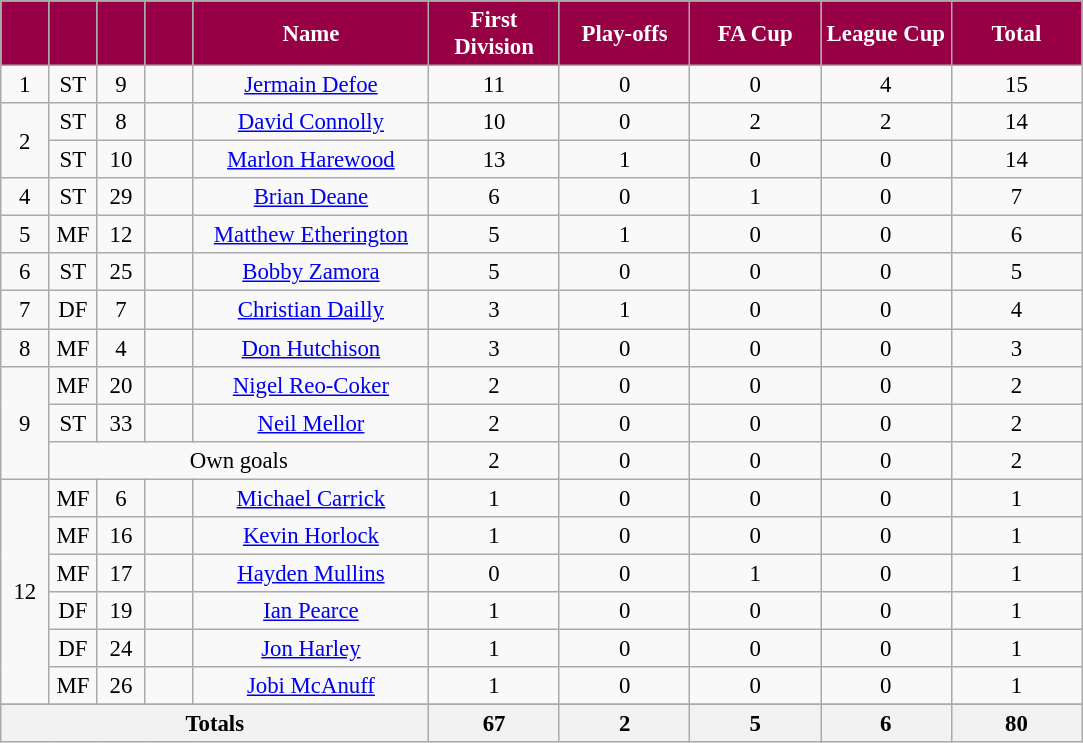<table class="wikitable sortable" style="font-size: 95%; text-align: center;">
<tr>
<th style="width:25px; background:#970045; color:white;"></th>
<th style="width:25px; background:#970045; color:white;"></th>
<th style="width:25px; background:#970045; color:white;"></th>
<th style="width:25px; background:#970045; color:white;"></th>
<th style="width:150px; background:#970045; color:white;">Name</th>
<th style="width:80px; background:#970045; color:white;">First Division</th>
<th style="width:80px; background:#970045; color:white;">Play-offs</th>
<th style="width:80px; background:#970045; color:white;">FA Cup</th>
<th style="width:80px; background:#970045; color:white;">League Cup</th>
<th style="width:80px; background:#970045; color:white;">Total</th>
</tr>
<tr>
<td>1</td>
<td>ST</td>
<td>9</td>
<td></td>
<td data-sort-value="Defoe, Jermain"><a href='#'>Jermain Defoe</a></td>
<td>11</td>
<td>0</td>
<td>0</td>
<td>4</td>
<td>15</td>
</tr>
<tr>
<td rowspan=2>2</td>
<td>ST</td>
<td>8</td>
<td></td>
<td data-sort-value="Connolly, David"><a href='#'>David Connolly</a></td>
<td>10</td>
<td>0</td>
<td>2</td>
<td>2</td>
<td>14</td>
</tr>
<tr>
<td>ST</td>
<td>10</td>
<td></td>
<td data-sort-value="Harewood, Marlon"><a href='#'>Marlon Harewood</a></td>
<td>13</td>
<td>1</td>
<td>0</td>
<td>0</td>
<td>14</td>
</tr>
<tr>
<td>4</td>
<td>ST</td>
<td>29</td>
<td></td>
<td data-sort-value="Deane, Brian"><a href='#'>Brian Deane</a></td>
<td>6</td>
<td>0</td>
<td>1</td>
<td>0</td>
<td>7</td>
</tr>
<tr>
<td>5</td>
<td>MF</td>
<td>12</td>
<td></td>
<td data-sort-value="Etherington, Matthew"><a href='#'>Matthew Etherington</a></td>
<td>5</td>
<td>1</td>
<td>0</td>
<td>0</td>
<td>6</td>
</tr>
<tr>
<td>6</td>
<td>ST</td>
<td>25</td>
<td></td>
<td data-sort-value="Zamora, Bobby"><a href='#'>Bobby Zamora</a></td>
<td>5</td>
<td>0</td>
<td>0</td>
<td>0</td>
<td>5</td>
</tr>
<tr>
<td>7</td>
<td>DF</td>
<td>7</td>
<td></td>
<td data-sort-value="Dailly, Christian"><a href='#'>Christian Dailly</a></td>
<td>3</td>
<td>1</td>
<td>0</td>
<td>0</td>
<td>4</td>
</tr>
<tr>
<td>8</td>
<td>MF</td>
<td>4</td>
<td></td>
<td data-sort-value="Hutchison, Don"><a href='#'>Don Hutchison</a></td>
<td>3</td>
<td>0</td>
<td>0</td>
<td>0</td>
<td>3</td>
</tr>
<tr>
<td rowspan=3>9</td>
<td>MF</td>
<td>20</td>
<td></td>
<td data-sort-value="Reo-Coker, Nigel"><a href='#'>Nigel Reo-Coker</a></td>
<td>2</td>
<td>0</td>
<td>0</td>
<td>0</td>
<td>2</td>
</tr>
<tr>
<td>ST</td>
<td>33</td>
<td></td>
<td data-sort-value="Mellor, Neil"><a href='#'>Neil Mellor</a></td>
<td>2</td>
<td>0</td>
<td>0</td>
<td>0</td>
<td>2</td>
</tr>
<tr>
<td colspan="4">Own goals</td>
<td>2</td>
<td>0</td>
<td>0</td>
<td>0</td>
<td>2</td>
</tr>
<tr>
<td rowspan=6>12</td>
<td>MF</td>
<td>6</td>
<td></td>
<td data-sort-value="Carrick, Michael"><a href='#'>Michael Carrick</a></td>
<td>1</td>
<td>0</td>
<td>0</td>
<td>0</td>
<td>1</td>
</tr>
<tr>
<td>MF</td>
<td>16</td>
<td></td>
<td data-sort-value="Horlock, Kevin"><a href='#'>Kevin Horlock</a></td>
<td>1</td>
<td>0</td>
<td>0</td>
<td>0</td>
<td>1</td>
</tr>
<tr>
<td>MF</td>
<td>17</td>
<td></td>
<td data-sort-value="Mullins, Hayden"><a href='#'>Hayden Mullins</a></td>
<td>0</td>
<td>0</td>
<td>1</td>
<td>0</td>
<td>1</td>
</tr>
<tr>
<td>DF</td>
<td>19</td>
<td></td>
<td data-sort-value="Pearce, Ian"><a href='#'>Ian Pearce</a></td>
<td>1</td>
<td>0</td>
<td>0</td>
<td>0</td>
<td>1</td>
</tr>
<tr>
<td>DF</td>
<td>24</td>
<td></td>
<td data-sort-value="Harley, Jon"><a href='#'>Jon Harley</a></td>
<td>1</td>
<td>0</td>
<td>0</td>
<td>0</td>
<td>1</td>
</tr>
<tr>
<td>MF</td>
<td>26</td>
<td></td>
<td data-sort-value="McAnuff, Jobi"><a href='#'>Jobi McAnuff</a></td>
<td>1</td>
<td>0</td>
<td>0</td>
<td>0</td>
<td>1</td>
</tr>
<tr>
</tr>
<tr>
</tr>
<tr class="sortbottom">
</tr>
<tr class="sortbottom">
<th colspan=5>Totals</th>
<th>67</th>
<th>2</th>
<th>5</th>
<th>6</th>
<th>80</th>
</tr>
</table>
